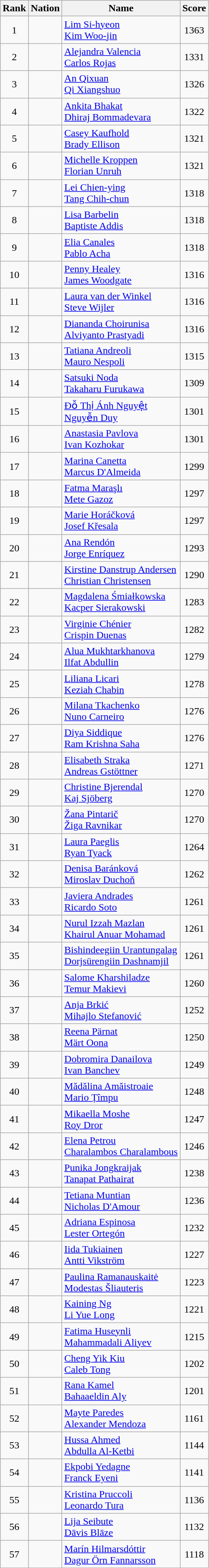<table class="wikitable sortable" style="text-align:center">
<tr>
<th>Rank</th>
<th>Nation</th>
<th>Name</th>
<th>Score</th>
</tr>
<tr>
<td>1</td>
<td align=left></td>
<td align=left><a href='#'>Lim Si-hyeon</a> <br> <a href='#'>Kim Woo-jin</a></td>
<td>1363</td>
</tr>
<tr>
<td>2</td>
<td align=left></td>
<td align=left><a href='#'>Alejandra Valencia</a> <br> <a href='#'>Carlos Rojas</a></td>
<td>1331</td>
</tr>
<tr>
<td>3</td>
<td align=left></td>
<td align=left><a href='#'>An Qixuan</a> <br> <a href='#'>Qi Xiangshuo</a></td>
<td>1326</td>
</tr>
<tr>
<td>4</td>
<td align=left></td>
<td align=left><a href='#'>Ankita Bhakat</a> <br> <a href='#'>Dhiraj Bommadevara</a></td>
<td>1322</td>
</tr>
<tr>
<td>5</td>
<td align=left></td>
<td align=left><a href='#'>Casey Kaufhold</a> <br> <a href='#'>Brady Ellison</a></td>
<td>1321</td>
</tr>
<tr>
<td>6</td>
<td align=left></td>
<td align=left><a href='#'>Michelle Kroppen</a> <br> <a href='#'>Florian Unruh</a></td>
<td>1321</td>
</tr>
<tr>
<td>7</td>
<td align=left></td>
<td align=left><a href='#'>Lei Chien-ying</a> <br> <a href='#'>Tang Chih-chun</a></td>
<td>1318</td>
</tr>
<tr>
<td>8</td>
<td align=left></td>
<td align=left><a href='#'>Lisa Barbelin</a> <br> <a href='#'>Baptiste Addis</a></td>
<td>1318</td>
</tr>
<tr>
<td>9</td>
<td align=left></td>
<td align=left><a href='#'>Elia Canales</a> <br> <a href='#'>Pablo Acha</a></td>
<td>1318</td>
</tr>
<tr>
<td>10</td>
<td align=left></td>
<td align=left><a href='#'>Penny Healey</a> <br> <a href='#'>James Woodgate</a></td>
<td>1316</td>
</tr>
<tr>
<td>11</td>
<td align=left></td>
<td align=left><a href='#'>Laura van der Winkel</a> <br> <a href='#'>Steve Wijler</a></td>
<td>1316</td>
</tr>
<tr>
<td>12</td>
<td align=left></td>
<td align=left><a href='#'>Diananda Choirunisa</a> <br> <a href='#'>Alviyanto Prastyadi</a></td>
<td>1316</td>
</tr>
<tr>
<td>13</td>
<td align=left></td>
<td align=left><a href='#'>Tatiana Andreoli</a> <br> <a href='#'>Mauro Nespoli</a></td>
<td>1315</td>
</tr>
<tr>
<td>14</td>
<td align=left></td>
<td align=left><a href='#'>Satsuki Noda</a> <br> <a href='#'>Takaharu Furukawa</a></td>
<td>1309</td>
</tr>
<tr>
<td>15</td>
<td align=left></td>
<td align=left><a href='#'>Đỗ Thị Ánh Nguyệt</a> <br> <a href='#'>Nguyễn Duy</a></td>
<td>1301</td>
</tr>
<tr>
<td>16</td>
<td align=left></td>
<td align=left><a href='#'>Anastasia Pavlova</a> <br> <a href='#'>Ivan Kozhokar</a></td>
<td>1301</td>
</tr>
<tr>
<td>17</td>
<td align=left></td>
<td align=left><a href='#'>Marina Canetta</a> <br> <a href='#'>Marcus D'Almeida</a></td>
<td>1299</td>
</tr>
<tr>
<td>18</td>
<td align=left></td>
<td align=left><a href='#'>Fatma Maraşlı</a> <br> <a href='#'>Mete Gazoz</a></td>
<td>1297</td>
</tr>
<tr>
<td>19</td>
<td align=left></td>
<td align=left><a href='#'>Marie Horáčková</a> <br> <a href='#'>Josef Křesala</a></td>
<td>1297</td>
</tr>
<tr>
<td>20</td>
<td align=left></td>
<td align=left><a href='#'>Ana Rendón</a> <br> <a href='#'>Jorge Enríquez</a></td>
<td>1293</td>
</tr>
<tr>
<td>21</td>
<td align=left></td>
<td align=left><a href='#'>Kirstine Danstrup Andersen</a> <br> <a href='#'>Christian Christensen</a></td>
<td>1290</td>
</tr>
<tr>
<td>22</td>
<td align=left></td>
<td align=left><a href='#'>Magdalena Śmiałkowska</a> <br> <a href='#'>Kacper Sierakowski</a></td>
<td>1283</td>
</tr>
<tr>
<td>23</td>
<td align=left></td>
<td align=left><a href='#'>Virginie Chénier</a> <br> <a href='#'>Crispin Duenas</a></td>
<td>1282</td>
</tr>
<tr>
<td>24</td>
<td align=left></td>
<td align=left><a href='#'>Alua Mukhtarkhanova</a> <br> <a href='#'>Ilfat Abdullin</a></td>
<td>1279</td>
</tr>
<tr>
<td>25</td>
<td align=left></td>
<td align=left><a href='#'>Liliana Licari</a> <br> <a href='#'>Keziah Chabin</a></td>
<td>1278</td>
</tr>
<tr>
<td>26</td>
<td align=left></td>
<td align=left><a href='#'>Milana Tkachenko</a> <br> <a href='#'>Nuno Carneiro</a></td>
<td>1276</td>
</tr>
<tr>
<td>27</td>
<td align=left></td>
<td align=left><a href='#'>Diya Siddique</a> <br> <a href='#'>Ram Krishna Saha</a></td>
<td>1276</td>
</tr>
<tr>
<td>28</td>
<td align=left></td>
<td align=left><a href='#'>Elisabeth Straka</a> <br> <a href='#'>Andreas Gstöttner</a></td>
<td>1271</td>
</tr>
<tr>
<td>29</td>
<td align=left></td>
<td align=left><a href='#'>Christine Bjerendal</a> <br> <a href='#'>Kaj Sjöberg</a></td>
<td>1270</td>
</tr>
<tr>
<td>30</td>
<td align=left></td>
<td align=left><a href='#'>Žana Pintarič</a> <br> <a href='#'>Žiga Ravnikar</a></td>
<td>1270</td>
</tr>
<tr>
<td>31</td>
<td align=left></td>
<td align=left><a href='#'>Laura Paeglis</a> <br> <a href='#'>Ryan Tyack</a></td>
<td>1264</td>
</tr>
<tr>
<td>32</td>
<td align=left></td>
<td align=left><a href='#'>Denisa Baránková</a> <br> <a href='#'>Miroslav Duchoň</a></td>
<td>1262</td>
</tr>
<tr>
<td>33</td>
<td align=left></td>
<td align=left><a href='#'>Javiera Andrades</a> <br> <a href='#'>Ricardo Soto</a></td>
<td>1261</td>
</tr>
<tr>
<td>34</td>
<td align=left></td>
<td align=left><a href='#'>Nurul Izzah Mazlan</a> <br> <a href='#'>Khairul Anuar Mohamad</a></td>
<td>1261</td>
</tr>
<tr>
<td>35</td>
<td align=left></td>
<td align=left><a href='#'>Bishindeegiin Urantungalag</a> <br> <a href='#'>Dorjsürengiin Dashnamjil</a></td>
<td>1261</td>
</tr>
<tr>
<td>36</td>
<td align=left></td>
<td align=left><a href='#'>Salome Kharshiladze</a> <br> <a href='#'>Temur Makievi</a></td>
<td>1260</td>
</tr>
<tr>
<td>37</td>
<td align=left></td>
<td align=left><a href='#'>Anja Brkić</a> <br> <a href='#'>Mihajlo Stefanović</a></td>
<td>1252</td>
</tr>
<tr>
<td>38</td>
<td align=left></td>
<td align=left><a href='#'>Reena Pärnat</a> <br> <a href='#'>Märt Oona</a></td>
<td>1250</td>
</tr>
<tr>
<td>39</td>
<td align=left></td>
<td align=left><a href='#'>Dobromira Danailova</a> <br> <a href='#'>Ivan Banchev</a></td>
<td>1249</td>
</tr>
<tr>
<td>40</td>
<td align=left></td>
<td align=left><a href='#'>Mădălina Amăistroaie</a> <br> <a href='#'>Mario Țîmpu</a></td>
<td>1248</td>
</tr>
<tr>
<td>41</td>
<td align=left></td>
<td align=left><a href='#'>Mikaella Moshe</a> <br> <a href='#'>Roy Dror</a></td>
<td>1247</td>
</tr>
<tr>
<td>42</td>
<td align=left></td>
<td align=left><a href='#'>Elena Petrou</a> <br> <a href='#'>Charalambos Charalambous</a></td>
<td>1246</td>
</tr>
<tr>
<td>43</td>
<td align=left></td>
<td align=left><a href='#'>Punika Jongkraijak</a> <br> <a href='#'>Tanapat Pathairat</a></td>
<td>1238</td>
</tr>
<tr>
<td>44</td>
<td align=left></td>
<td align=left><a href='#'>Tetiana Muntian</a> <br> <a href='#'>Nicholas D'Amour</a></td>
<td>1236</td>
</tr>
<tr>
<td>45</td>
<td align=left></td>
<td align=left><a href='#'>Adriana Espinosa</a> <br> <a href='#'>Lester Ortegón</a></td>
<td>1232</td>
</tr>
<tr>
<td>46</td>
<td align=left></td>
<td align=left><a href='#'>Iida Tukiainen</a> <br> <a href='#'>Antti Vikström</a></td>
<td>1227</td>
</tr>
<tr>
<td>47</td>
<td align=left></td>
<td align=left><a href='#'>Paulina Ramanauskaitė</a> <br> <a href='#'>Modestas Šliauteris</a></td>
<td>1223</td>
</tr>
<tr>
<td>48</td>
<td align=left></td>
<td align=left><a href='#'>Kaining Ng</a> <br> <a href='#'>Li Yue Long</a></td>
<td>1221</td>
</tr>
<tr>
<td>49</td>
<td align=left></td>
<td align=left><a href='#'>Fatima Huseynli</a> <br> <a href='#'>Mahammadali Aliyev</a></td>
<td>1215</td>
</tr>
<tr>
<td>50</td>
<td align=left></td>
<td align=left><a href='#'>Cheng Yik Kiu</a> <br> <a href='#'>Caleb Tong</a></td>
<td>1202</td>
</tr>
<tr>
<td>51</td>
<td align=left></td>
<td align=left><a href='#'>Rana Kamel</a> <br> <a href='#'>Bahaaeldin Aly</a></td>
<td>1201</td>
</tr>
<tr>
<td>52</td>
<td align=left></td>
<td align=left><a href='#'>Mayte Paredes</a> <br> <a href='#'>Alexander Mendoza</a></td>
<td>1161</td>
</tr>
<tr>
<td>53</td>
<td align=left></td>
<td align=left><a href='#'>Hussa Ahmed</a> <br> <a href='#'>Abdulla Al-Ketbi</a></td>
<td>1144</td>
</tr>
<tr>
<td>54</td>
<td align=left></td>
<td align=left><a href='#'>Ekpobi Yedagne</a> <br> <a href='#'>Franck Eyeni</a></td>
<td>1141</td>
</tr>
<tr>
<td>55</td>
<td align=left></td>
<td align=left><a href='#'>Kristina Pruccoli</a> <br> <a href='#'>Leonardo Tura</a></td>
<td>1136</td>
</tr>
<tr>
<td>56</td>
<td align=left></td>
<td align=left><a href='#'>Lija Seibute</a> <br> <a href='#'>Dāvis Blāze</a></td>
<td>1132</td>
</tr>
<tr>
<td>57</td>
<td align=left></td>
<td align=left><a href='#'>Marín Hilmarsdóttir</a> <br> <a href='#'>Dagur Örn Fannarsson</a></td>
<td>1118</td>
</tr>
</table>
